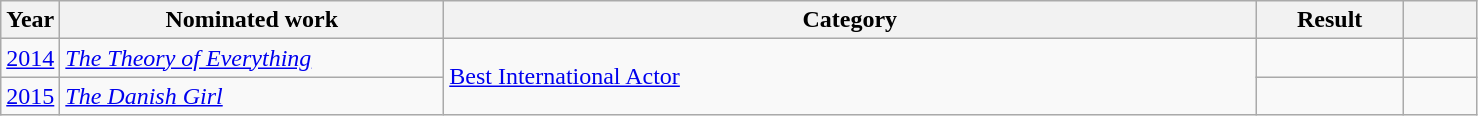<table class=wikitable>
<tr>
<th width=4%>Year</th>
<th width=26%>Nominated work</th>
<th width=55%>Category</th>
<th width=10%>Result</th>
<th width=5%></th>
</tr>
<tr>
<td><a href='#'>2014</a></td>
<td><em><a href='#'>The Theory of Everything</a></em></td>
<td rowspan="2"><a href='#'>Best International Actor</a></td>
<td></td>
<td></td>
</tr>
<tr>
<td><a href='#'>2015</a></td>
<td><a href='#'><em>The Danish Girl</em></a></td>
<td></td>
<td></td>
</tr>
</table>
